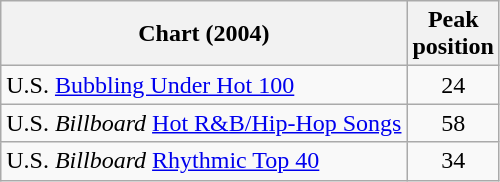<table class="wikitable sortable">
<tr>
<th align="left">Chart (2004)</th>
<th align="center">Peak<br>position</th>
</tr>
<tr>
<td align="left">U.S. <a href='#'>Bubbling Under Hot 100</a></td>
<td align="center">24</td>
</tr>
<tr>
<td align="left">U.S. <em>Billboard</em> <a href='#'>Hot R&B/Hip-Hop Songs</a></td>
<td align="center">58</td>
</tr>
<tr>
<td align="left">U.S. <em>Billboard</em> <a href='#'>Rhythmic Top 40</a></td>
<td align="center">34</td>
</tr>
</table>
